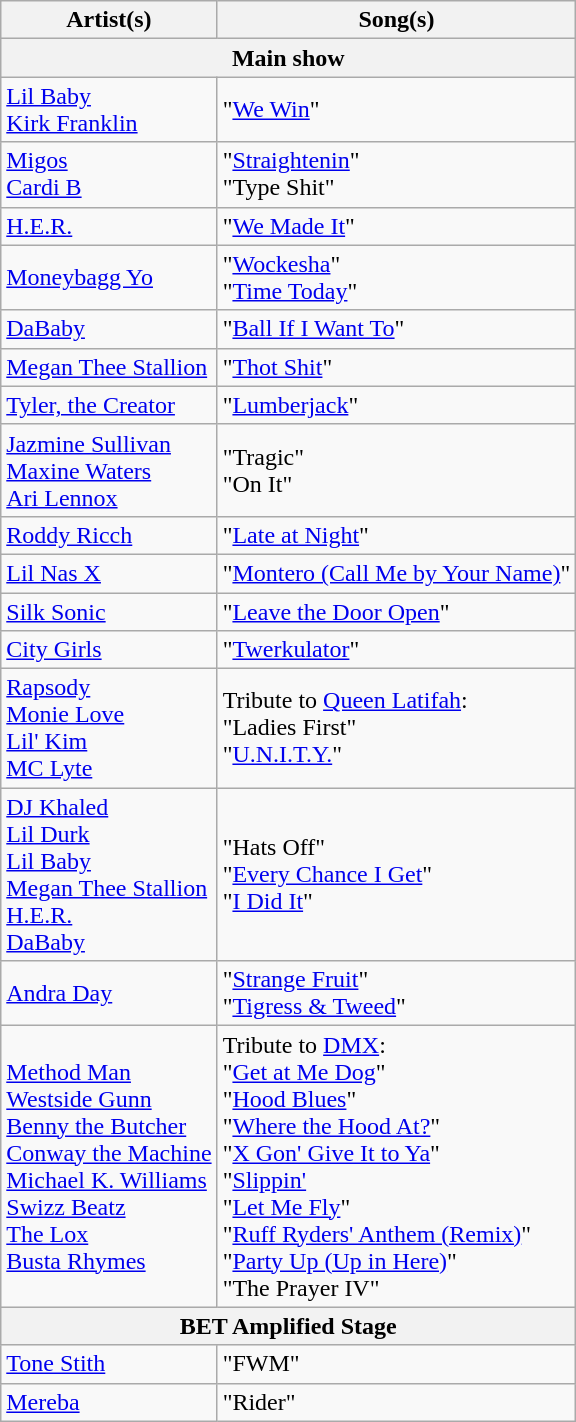<table class="wikitable">
<tr>
<th>Artist(s)</th>
<th>Song(s)</th>
</tr>
<tr>
<th colspan=2>Main show</th>
</tr>
<tr>
<td><a href='#'>Lil Baby</a><br><a href='#'>Kirk Franklin</a></td>
<td>"<a href='#'>We Win</a>"</td>
</tr>
<tr>
<td><a href='#'>Migos</a><br><a href='#'>Cardi B</a></td>
<td>"<a href='#'>Straightenin</a>"<br>"Type Shit"</td>
</tr>
<tr>
<td><a href='#'>H.E.R.</a></td>
<td>"<a href='#'>We Made It</a>"</td>
</tr>
<tr>
<td><a href='#'>Moneybagg Yo</a></td>
<td>"<a href='#'>Wockesha</a>"<br>"<a href='#'>Time Today</a>"</td>
</tr>
<tr>
<td><a href='#'>DaBaby</a></td>
<td>"<a href='#'>Ball If I Want To</a>"</td>
</tr>
<tr>
<td><a href='#'>Megan Thee Stallion</a></td>
<td>"<a href='#'>Thot Shit</a>"</td>
</tr>
<tr>
<td><a href='#'>Tyler, the Creator</a></td>
<td>"<a href='#'>Lumberjack</a>"</td>
</tr>
<tr>
<td><a href='#'>Jazmine Sullivan</a><br><a href='#'>Maxine Waters</a><br><a href='#'>Ari Lennox</a></td>
<td>"Tragic"<br>"On It"</td>
</tr>
<tr>
<td><a href='#'>Roddy Ricch</a></td>
<td>"<a href='#'>Late at Night</a>"</td>
</tr>
<tr>
<td><a href='#'>Lil Nas X</a></td>
<td>"<a href='#'>Montero (Call Me by Your Name)</a>"</td>
</tr>
<tr>
<td><a href='#'>Silk Sonic</a></td>
<td>"<a href='#'>Leave the Door Open</a>"</td>
</tr>
<tr>
<td><a href='#'>City Girls</a></td>
<td>"<a href='#'>Twerkulator</a>"</td>
</tr>
<tr>
<td><a href='#'>Rapsody</a><br><a href='#'>Monie Love</a><br><a href='#'>Lil' Kim</a><br><a href='#'>MC Lyte</a></td>
<td>Tribute to <a href='#'>Queen Latifah</a>:<br>"Ladies First"<br>"<a href='#'>U.N.I.T.Y.</a>"</td>
</tr>
<tr>
<td><a href='#'>DJ Khaled</a><br><a href='#'>Lil Durk</a><br><a href='#'>Lil Baby</a><br><a href='#'>Megan Thee Stallion</a><br><a href='#'>H.E.R.</a><br><a href='#'>DaBaby</a></td>
<td>"Hats Off"<br>"<a href='#'>Every Chance I Get</a>"<br>"<a href='#'>I Did It</a>"</td>
</tr>
<tr>
<td><a href='#'>Andra Day</a></td>
<td>"<a href='#'>Strange Fruit</a>"<br>"<a href='#'>Tigress & Tweed</a>"</td>
</tr>
<tr>
<td><a href='#'>Method Man</a><br><a href='#'>Westside Gunn</a><br><a href='#'>Benny the Butcher</a><br><a href='#'>Conway the Machine</a><br><a href='#'>Michael K. Williams</a><br><a href='#'>Swizz Beatz</a><br><a href='#'>The Lox</a><br><a href='#'>Busta Rhymes</a></td>
<td>Tribute to <a href='#'>DMX</a>:<br>"<a href='#'>Get at Me Dog</a>"<br>"<a href='#'>Hood Blues</a>"<br>"<a href='#'>Where the Hood At?</a>"<br>"<a href='#'>X Gon' Give It to Ya</a>"<br>"<a href='#'>Slippin'</a><br>"<a href='#'>Let Me Fly</a>"<br>"<a href='#'>Ruff Ryders' Anthem (Remix)</a>"<br>"<a href='#'>Party Up (Up in Here)</a>"<br>"The Prayer IV"</td>
</tr>
<tr>
<th colspan="2">BET Amplified Stage</th>
</tr>
<tr>
<td><a href='#'>Tone Stith</a></td>
<td>"FWM"</td>
</tr>
<tr>
<td><a href='#'>Mereba</a></td>
<td>"Rider"</td>
</tr>
</table>
